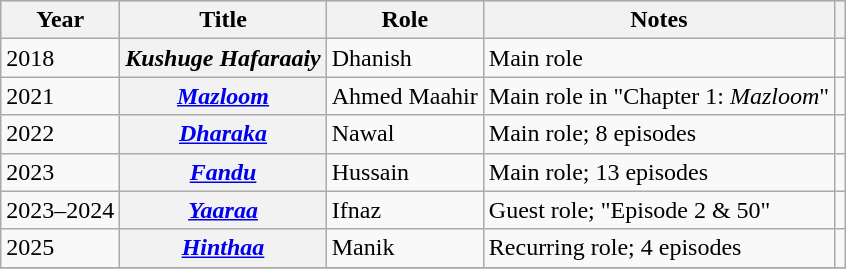<table class="wikitable sortable plainrowheaders">
<tr style="background:#ccc; text-align:center;">
<th scope="col">Year</th>
<th scope="col">Title</th>
<th scope="col">Role</th>
<th scope="col">Notes</th>
<th scope="col" class="unsortable"></th>
</tr>
<tr>
<td>2018</td>
<th scope="row"><em>Kushuge Hafaraaiy</em></th>
<td>Dhanish</td>
<td>Main role</td>
<td style="text-align: center;"></td>
</tr>
<tr>
<td>2021</td>
<th scope="row"><em><a href='#'>Mazloom</a></em></th>
<td>Ahmed Maahir</td>
<td>Main role in "Chapter 1: <em>Mazloom</em>"</td>
<td style="text-align: center;"></td>
</tr>
<tr>
<td>2022</td>
<th scope="row"><em><a href='#'>Dharaka</a></em></th>
<td>Nawal</td>
<td>Main role; 8 episodes</td>
<td style="text-align: center;"></td>
</tr>
<tr>
<td>2023</td>
<th scope="row"><em><a href='#'>Fandu</a></em></th>
<td>Hussain</td>
<td>Main role; 13 episodes</td>
<td style="text-align:center;"></td>
</tr>
<tr>
<td>2023–2024</td>
<th scope="row"><em><a href='#'>Yaaraa</a></em></th>
<td>Ifnaz</td>
<td>Guest role; "Episode 2 & 50"</td>
<td style="text-align: center;"></td>
</tr>
<tr>
<td>2025</td>
<th scope="row"><em><a href='#'>Hinthaa</a></em></th>
<td>Manik</td>
<td>Recurring role; 4 episodes</td>
<td style="text-align: center;"></td>
</tr>
<tr>
</tr>
</table>
